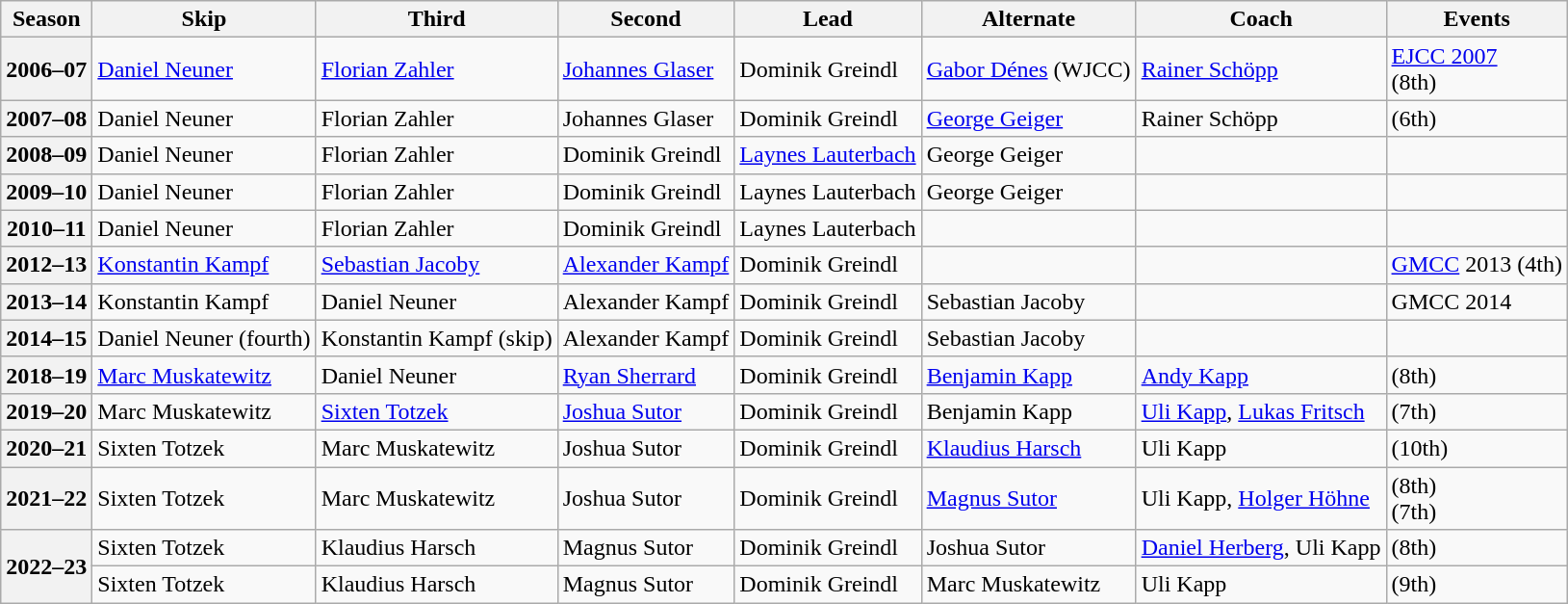<table class="wikitable">
<tr>
<th scope="col">Season</th>
<th scope="col">Skip</th>
<th scope="col">Third</th>
<th scope="col">Second</th>
<th scope="col">Lead</th>
<th scope="col">Alternate</th>
<th scope="col">Coach</th>
<th scope="col">Events</th>
</tr>
<tr>
<th scope="row">2006–07</th>
<td><a href='#'>Daniel Neuner</a></td>
<td><a href='#'>Florian Zahler</a></td>
<td><a href='#'>Johannes Glaser</a></td>
<td>Dominik Greindl</td>
<td><a href='#'>Gabor Dénes</a> (WJCC)</td>
<td><a href='#'>Rainer Schöpp</a></td>
<td><a href='#'>EJCC 2007</a> <br> (8th)</td>
</tr>
<tr>
<th scope="row">2007–08</th>
<td>Daniel Neuner</td>
<td>Florian Zahler</td>
<td>Johannes Glaser</td>
<td>Dominik Greindl</td>
<td><a href='#'>George Geiger</a></td>
<td>Rainer Schöpp</td>
<td> (6th)</td>
</tr>
<tr>
<th scope="row">2008–09</th>
<td>Daniel Neuner</td>
<td>Florian Zahler</td>
<td>Dominik Greindl</td>
<td><a href='#'>Laynes Lauterbach</a></td>
<td>George Geiger</td>
<td></td>
<td></td>
</tr>
<tr>
<th scope="row">2009–10</th>
<td>Daniel Neuner</td>
<td>Florian Zahler</td>
<td>Dominik Greindl</td>
<td>Laynes Lauterbach</td>
<td>George Geiger</td>
<td></td>
<td></td>
</tr>
<tr>
<th scope="row">2010–11</th>
<td>Daniel Neuner</td>
<td>Florian Zahler</td>
<td>Dominik Greindl</td>
<td>Laynes Lauterbach</td>
<td></td>
<td></td>
<td></td>
</tr>
<tr>
<th scope="row">2012–13</th>
<td><a href='#'>Konstantin Kampf</a></td>
<td><a href='#'>Sebastian Jacoby</a></td>
<td><a href='#'>Alexander Kampf</a></td>
<td>Dominik Greindl</td>
<td></td>
<td></td>
<td><a href='#'>GMCC</a> 2013 (4th)</td>
</tr>
<tr>
<th scope="row">2013–14</th>
<td>Konstantin Kampf</td>
<td>Daniel Neuner</td>
<td>Alexander Kampf</td>
<td>Dominik Greindl</td>
<td>Sebastian Jacoby</td>
<td></td>
<td>GMCC 2014 </td>
</tr>
<tr>
<th scope="row">2014–15</th>
<td>Daniel Neuner (fourth)</td>
<td>Konstantin Kampf (skip)</td>
<td>Alexander Kampf</td>
<td>Dominik Greindl</td>
<td>Sebastian Jacoby</td>
<td></td>
<td></td>
</tr>
<tr>
<th scope="row">2018–19</th>
<td><a href='#'>Marc Muskatewitz</a></td>
<td>Daniel Neuner</td>
<td><a href='#'>Ryan Sherrard</a></td>
<td>Dominik Greindl</td>
<td><a href='#'>Benjamin Kapp</a></td>
<td><a href='#'>Andy Kapp</a></td>
<td> (8th)</td>
</tr>
<tr>
<th scope="row">2019–20</th>
<td>Marc Muskatewitz</td>
<td><a href='#'>Sixten Totzek</a></td>
<td><a href='#'>Joshua Sutor</a></td>
<td>Dominik Greindl</td>
<td>Benjamin Kapp</td>
<td><a href='#'>Uli Kapp</a>, <a href='#'>Lukas Fritsch</a></td>
<td> (7th)</td>
</tr>
<tr>
<th scope="row">2020–21</th>
<td>Sixten Totzek</td>
<td>Marc Muskatewitz</td>
<td>Joshua Sutor</td>
<td>Dominik Greindl</td>
<td><a href='#'>Klaudius Harsch</a></td>
<td>Uli Kapp</td>
<td> (10th)</td>
</tr>
<tr>
<th scope="row">2021–22</th>
<td>Sixten Totzek</td>
<td>Marc Muskatewitz</td>
<td>Joshua Sutor</td>
<td>Dominik Greindl</td>
<td><a href='#'>Magnus Sutor</a></td>
<td>Uli Kapp, <a href='#'>Holger Höhne</a></td>
<td> (8th) <br>  (7th)</td>
</tr>
<tr>
<th scope="row" rowspan=2>2022–23</th>
<td>Sixten Totzek</td>
<td>Klaudius Harsch</td>
<td>Magnus Sutor</td>
<td>Dominik Greindl</td>
<td>Joshua Sutor</td>
<td><a href='#'>Daniel Herberg</a>, Uli Kapp</td>
<td> (8th)</td>
</tr>
<tr>
<td>Sixten Totzek</td>
<td>Klaudius Harsch</td>
<td>Magnus Sutor</td>
<td>Dominik Greindl</td>
<td>Marc Muskatewitz</td>
<td>Uli Kapp</td>
<td> (9th)</td>
</tr>
</table>
